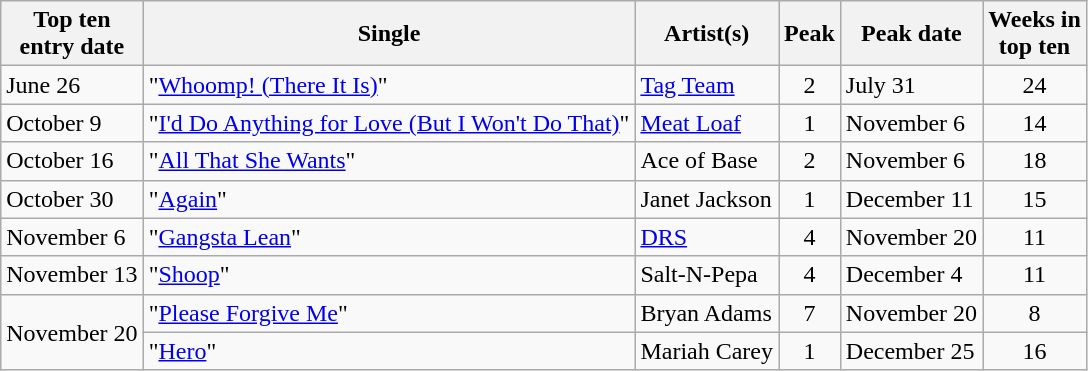<table class="wikitable sortable">
<tr>
<th>Top ten<br>entry date</th>
<th>Single</th>
<th>Artist(s)</th>
<th>Peak</th>
<th>Peak date</th>
<th>Weeks in<br>top ten</th>
</tr>
<tr>
<td>June 26</td>
<td>"<a href='#'>Whoomp! (There It Is)</a>"</td>
<td><a href='#'>Tag Team</a></td>
<td align=center>2</td>
<td>July 31</td>
<td align=center>24</td>
</tr>
<tr>
<td>October 9</td>
<td>"<a href='#'>I'd Do Anything for Love (But I Won't Do That)</a>"</td>
<td><a href='#'>Meat Loaf</a></td>
<td align=center>1</td>
<td>November 6</td>
<td align=center>14</td>
</tr>
<tr>
<td>October 16</td>
<td>"<a href='#'>All That She Wants</a>"</td>
<td>Ace of Base</td>
<td align=center>2</td>
<td>November 6</td>
<td align=center>18</td>
</tr>
<tr>
<td>October 30</td>
<td>"<a href='#'>Again</a>"</td>
<td>Janet Jackson</td>
<td align=center>1</td>
<td>December 11</td>
<td align=center>15</td>
</tr>
<tr>
<td>November 6</td>
<td>"<a href='#'>Gangsta Lean</a>"</td>
<td><a href='#'>DRS</a></td>
<td align=center>4</td>
<td>November 20</td>
<td align=center>11</td>
</tr>
<tr>
<td>November 13</td>
<td>"<a href='#'>Shoop</a>"</td>
<td>Salt-N-Pepa</td>
<td align=center>4</td>
<td>December 4</td>
<td align=center>11</td>
</tr>
<tr>
<td rowspan="2">November 20</td>
<td>"<a href='#'>Please Forgive Me</a>"</td>
<td>Bryan Adams</td>
<td align=center>7</td>
<td>November 20</td>
<td align=center>8</td>
</tr>
<tr>
<td>"<a href='#'>Hero</a>"</td>
<td>Mariah Carey</td>
<td align=center>1</td>
<td>December 25</td>
<td align=center>16</td>
</tr>
</table>
